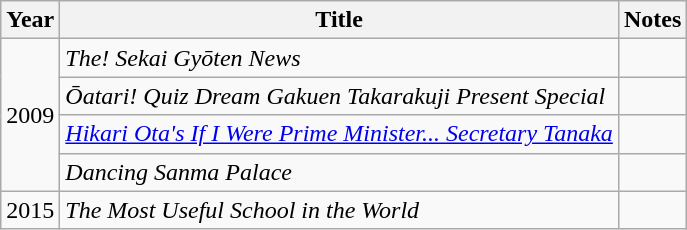<table class="wikitable">
<tr>
<th>Year</th>
<th>Title</th>
<th>Notes</th>
</tr>
<tr>
<td rowspan="4">2009</td>
<td><em>The! Sekai Gyōten News</em></td>
<td></td>
</tr>
<tr>
<td><em>Ōatari! Quiz Dream Gakuen Takarakuji Present Special</em></td>
<td></td>
</tr>
<tr>
<td><em><a href='#'>Hikari Ota's If I Were Prime Minister... Secretary Tanaka</a></em></td>
<td></td>
</tr>
<tr>
<td><em>Dancing Sanma Palace</em></td>
<td></td>
</tr>
<tr>
<td>2015</td>
<td><em>The Most Useful School in the World</em></td>
<td></td>
</tr>
</table>
